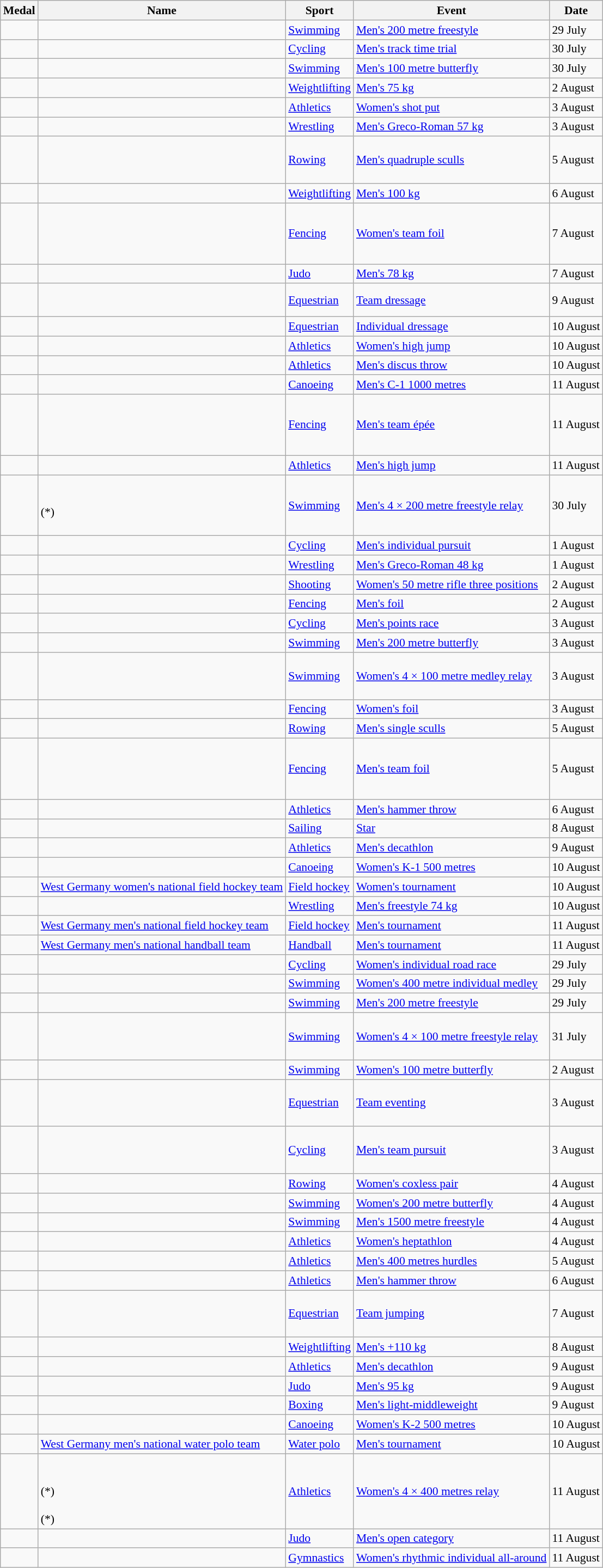<table class="wikitable sortable" style="font-size:90%">
<tr>
<th>Medal</th>
<th>Name</th>
<th>Sport</th>
<th>Event</th>
<th>Date</th>
</tr>
<tr>
<td></td>
<td></td>
<td><a href='#'>Swimming</a></td>
<td><a href='#'>Men's 200 metre freestyle</a></td>
<td>29 July</td>
</tr>
<tr>
<td></td>
<td></td>
<td><a href='#'>Cycling</a></td>
<td><a href='#'>Men's track time trial</a></td>
<td>30 July</td>
</tr>
<tr>
<td></td>
<td></td>
<td><a href='#'>Swimming</a></td>
<td><a href='#'>Men's 100 metre butterfly</a></td>
<td>30 July</td>
</tr>
<tr>
<td></td>
<td></td>
<td><a href='#'>Weightlifting</a></td>
<td><a href='#'>Men's 75 kg</a></td>
<td>2 August</td>
</tr>
<tr>
<td></td>
<td></td>
<td><a href='#'>Athletics</a></td>
<td><a href='#'>Women's shot put</a></td>
<td>3 August</td>
</tr>
<tr>
<td></td>
<td></td>
<td><a href='#'>Wrestling</a></td>
<td><a href='#'>Men's Greco-Roman 57 kg</a></td>
<td>3 August</td>
</tr>
<tr>
<td></td>
<td><br><br><br></td>
<td><a href='#'>Rowing</a></td>
<td><a href='#'>Men's quadruple sculls</a></td>
<td>5 August</td>
</tr>
<tr>
<td></td>
<td></td>
<td><a href='#'>Weightlifting</a></td>
<td><a href='#'>Men's 100 kg</a></td>
<td>6 August</td>
</tr>
<tr>
<td></td>
<td><br><br><br><br></td>
<td><a href='#'>Fencing</a></td>
<td><a href='#'>Women's team foil</a></td>
<td>7 August</td>
</tr>
<tr>
<td></td>
<td></td>
<td><a href='#'>Judo</a></td>
<td><a href='#'>Men's 78 kg</a></td>
<td>7 August</td>
</tr>
<tr>
<td></td>
<td><br><br></td>
<td><a href='#'>Equestrian</a></td>
<td><a href='#'>Team dressage</a></td>
<td>9 August</td>
</tr>
<tr>
<td></td>
<td></td>
<td><a href='#'>Equestrian</a></td>
<td><a href='#'>Individual dressage</a></td>
<td>10 August</td>
</tr>
<tr>
<td></td>
<td></td>
<td><a href='#'>Athletics</a></td>
<td><a href='#'>Women's high jump</a></td>
<td>10 August</td>
</tr>
<tr>
<td></td>
<td></td>
<td><a href='#'>Athletics</a></td>
<td><a href='#'>Men's discus throw</a></td>
<td>10 August</td>
</tr>
<tr>
<td></td>
<td></td>
<td><a href='#'>Canoeing</a></td>
<td><a href='#'>Men's C-1 1000 metres</a></td>
<td>11 August</td>
</tr>
<tr>
<td></td>
<td><br><br><br><br></td>
<td><a href='#'>Fencing</a></td>
<td><a href='#'>Men's team épée</a></td>
<td>11 August</td>
</tr>
<tr>
<td></td>
<td></td>
<td><a href='#'>Athletics</a></td>
<td><a href='#'>Men's high jump</a></td>
<td>11 August</td>
</tr>
<tr>
<td></td>
<td><br><br> (*)<br><br></td>
<td><a href='#'>Swimming</a></td>
<td><a href='#'>Men's 4 × 200 metre freestyle relay</a></td>
<td>30 July</td>
</tr>
<tr>
<td></td>
<td></td>
<td><a href='#'>Cycling</a></td>
<td><a href='#'>Men's individual pursuit</a></td>
<td>1 August</td>
</tr>
<tr>
<td></td>
<td></td>
<td><a href='#'>Wrestling</a></td>
<td><a href='#'>Men's Greco-Roman 48 kg</a></td>
<td>1 August</td>
</tr>
<tr>
<td></td>
<td></td>
<td><a href='#'>Shooting</a></td>
<td><a href='#'>Women's 50 metre rifle three positions</a></td>
<td>2 August</td>
</tr>
<tr>
<td></td>
<td></td>
<td><a href='#'>Fencing</a></td>
<td><a href='#'>Men's foil</a></td>
<td>2 August</td>
</tr>
<tr>
<td></td>
<td></td>
<td><a href='#'>Cycling</a></td>
<td><a href='#'>Men's points race</a></td>
<td>3 August</td>
</tr>
<tr>
<td></td>
<td></td>
<td><a href='#'>Swimming</a></td>
<td><a href='#'>Men's 200 metre butterfly</a></td>
<td>3 August</td>
</tr>
<tr>
<td></td>
<td><br><br><br></td>
<td><a href='#'>Swimming</a></td>
<td><a href='#'>Women's 4 × 100 metre medley relay</a></td>
<td>3 August</td>
</tr>
<tr>
<td></td>
<td></td>
<td><a href='#'>Fencing</a></td>
<td><a href='#'>Women's foil</a></td>
<td>3 August</td>
</tr>
<tr>
<td></td>
<td></td>
<td><a href='#'>Rowing</a></td>
<td><a href='#'>Men's single sculls</a></td>
<td>5 August</td>
</tr>
<tr>
<td></td>
<td><br><br><br><br></td>
<td><a href='#'>Fencing</a></td>
<td><a href='#'>Men's team foil</a></td>
<td>5 August</td>
</tr>
<tr>
<td></td>
<td></td>
<td><a href='#'>Athletics</a></td>
<td><a href='#'>Men's hammer throw</a></td>
<td>6 August</td>
</tr>
<tr>
<td></td>
<td><br></td>
<td><a href='#'>Sailing</a></td>
<td><a href='#'>Star</a></td>
<td>8 August</td>
</tr>
<tr>
<td></td>
<td></td>
<td><a href='#'>Athletics</a></td>
<td><a href='#'>Men's decathlon</a></td>
<td>9 August</td>
</tr>
<tr>
<td></td>
<td></td>
<td><a href='#'>Canoeing</a></td>
<td><a href='#'>Women's K-1 500 metres</a></td>
<td>10 August</td>
</tr>
<tr>
<td></td>
<td><a href='#'>West Germany women's national field hockey team</a><br></td>
<td><a href='#'>Field hockey</a></td>
<td><a href='#'>Women's tournament</a></td>
<td>10 August</td>
</tr>
<tr>
<td></td>
<td></td>
<td><a href='#'>Wrestling</a></td>
<td><a href='#'>Men's freestyle 74 kg</a></td>
<td>10 August</td>
</tr>
<tr>
<td></td>
<td><a href='#'>West Germany men's national field hockey team</a><br></td>
<td><a href='#'>Field hockey</a></td>
<td><a href='#'>Men's tournament</a></td>
<td>11 August</td>
</tr>
<tr>
<td></td>
<td><a href='#'>West Germany men's national handball team</a><br></td>
<td><a href='#'>Handball</a></td>
<td><a href='#'>Men's tournament</a></td>
<td>11 August</td>
</tr>
<tr>
<td></td>
<td></td>
<td><a href='#'>Cycling</a></td>
<td><a href='#'>Women's individual road race</a></td>
<td>29 July</td>
</tr>
<tr>
<td></td>
<td></td>
<td><a href='#'>Swimming</a></td>
<td><a href='#'>Women's 400 metre individual medley</a></td>
<td>29 July</td>
</tr>
<tr>
<td></td>
<td></td>
<td><a href='#'>Swimming</a></td>
<td><a href='#'>Men's 200 metre freestyle</a></td>
<td>29 July</td>
</tr>
<tr>
<td></td>
<td><br><br><br></td>
<td><a href='#'>Swimming</a></td>
<td><a href='#'>Women's 4 × 100 metre freestyle relay</a></td>
<td>31 July</td>
</tr>
<tr>
<td></td>
<td></td>
<td><a href='#'>Swimming</a></td>
<td><a href='#'>Women's 100 metre butterfly</a></td>
<td>2 August</td>
</tr>
<tr>
<td></td>
<td><br><br><br></td>
<td><a href='#'>Equestrian</a></td>
<td><a href='#'>Team eventing</a></td>
<td>3 August</td>
</tr>
<tr>
<td></td>
<td><br><br><br></td>
<td><a href='#'>Cycling</a></td>
<td><a href='#'>Men's team pursuit</a></td>
<td>3 August</td>
</tr>
<tr>
<td></td>
<td><br></td>
<td><a href='#'>Rowing</a></td>
<td><a href='#'>Women's coxless pair</a></td>
<td>4 August</td>
</tr>
<tr>
<td></td>
<td></td>
<td><a href='#'>Swimming</a></td>
<td><a href='#'>Women's 200 metre butterfly</a></td>
<td>4 August</td>
</tr>
<tr>
<td></td>
<td></td>
<td><a href='#'>Swimming</a></td>
<td><a href='#'>Men's 1500 metre freestyle</a></td>
<td>4 August</td>
</tr>
<tr>
<td></td>
<td></td>
<td><a href='#'>Athletics</a></td>
<td><a href='#'>Women's heptathlon</a></td>
<td>4 August</td>
</tr>
<tr>
<td></td>
<td></td>
<td><a href='#'>Athletics</a></td>
<td><a href='#'>Men's 400 metres hurdles</a></td>
<td>5 August</td>
</tr>
<tr>
<td></td>
<td></td>
<td><a href='#'>Athletics</a></td>
<td><a href='#'>Men's hammer throw</a></td>
<td>6 August</td>
</tr>
<tr>
<td></td>
<td><br><br><br></td>
<td><a href='#'>Equestrian</a></td>
<td><a href='#'>Team jumping</a></td>
<td>7 August</td>
</tr>
<tr>
<td></td>
<td></td>
<td><a href='#'>Weightlifting</a></td>
<td><a href='#'>Men's +110 kg</a></td>
<td>8 August</td>
</tr>
<tr>
<td></td>
<td></td>
<td><a href='#'>Athletics</a></td>
<td><a href='#'>Men's decathlon</a></td>
<td>9 August</td>
</tr>
<tr>
<td></td>
<td></td>
<td><a href='#'>Judo</a></td>
<td><a href='#'>Men's 95 kg</a></td>
<td>9 August</td>
</tr>
<tr>
<td></td>
<td></td>
<td><a href='#'>Boxing</a></td>
<td><a href='#'>Men's light-middleweight</a></td>
<td>9 August</td>
</tr>
<tr>
<td></td>
<td><br></td>
<td><a href='#'>Canoeing</a></td>
<td><a href='#'>Women's K-2 500 metres</a></td>
<td>10 August</td>
</tr>
<tr>
<td></td>
<td><a href='#'>West Germany men's national water polo team</a><br></td>
<td><a href='#'>Water polo</a></td>
<td><a href='#'>Men's tournament</a></td>
<td>10 August</td>
</tr>
<tr>
<td></td>
<td><br><br> (*)<br><br> (*)<br></td>
<td><a href='#'>Athletics</a></td>
<td><a href='#'>Women's 4 × 400 metres relay</a></td>
<td>11 August</td>
</tr>
<tr>
<td></td>
<td></td>
<td><a href='#'>Judo</a></td>
<td><a href='#'>Men's open category</a></td>
<td>11 August</td>
</tr>
<tr>
<td></td>
<td></td>
<td><a href='#'>Gymnastics</a></td>
<td><a href='#'>Women's rhythmic individual all-around</a></td>
<td>11 August</td>
</tr>
</table>
